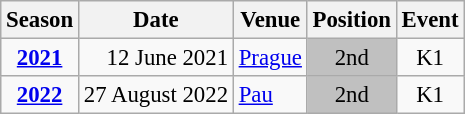<table class="wikitable" style="text-align:center; font-size:95%;">
<tr>
<th>Season</th>
<th>Date</th>
<th>Venue</th>
<th>Position</th>
<th>Event</th>
</tr>
<tr>
<td><strong><a href='#'>2021</a></strong></td>
<td align=right>12 June 2021</td>
<td align=left><a href='#'>Prague</a></td>
<td bgcolor=silver>2nd</td>
<td>K1</td>
</tr>
<tr>
<td><strong><a href='#'>2022</a></strong></td>
<td align=right>27 August 2022</td>
<td align=left><a href='#'>Pau</a></td>
<td bgcolor=silver>2nd</td>
<td>K1</td>
</tr>
</table>
